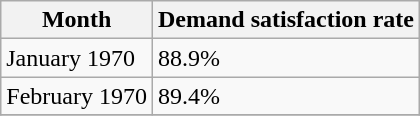<table class="wikitable">
<tr>
<th>Month</th>
<th>Demand satisfaction rate</th>
</tr>
<tr>
<td>January 1970</td>
<td>88.9%</td>
</tr>
<tr>
<td>February 1970</td>
<td>89.4%</td>
</tr>
<tr>
</tr>
</table>
